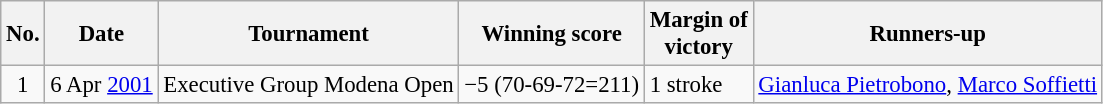<table class="wikitable" style="font-size:95%;">
<tr>
<th>No.</th>
<th>Date</th>
<th>Tournament</th>
<th>Winning score</th>
<th>Margin of<br>victory</th>
<th>Runners-up</th>
</tr>
<tr>
<td align=center>1</td>
<td align=right>6 Apr <a href='#'>2001</a></td>
<td>Executive Group Modena Open</td>
<td>−5 (70-69-72=211)</td>
<td>1 stroke</td>
<td> <a href='#'>Gianluca Pietrobono</a>,  <a href='#'>Marco Soffietti</a></td>
</tr>
</table>
